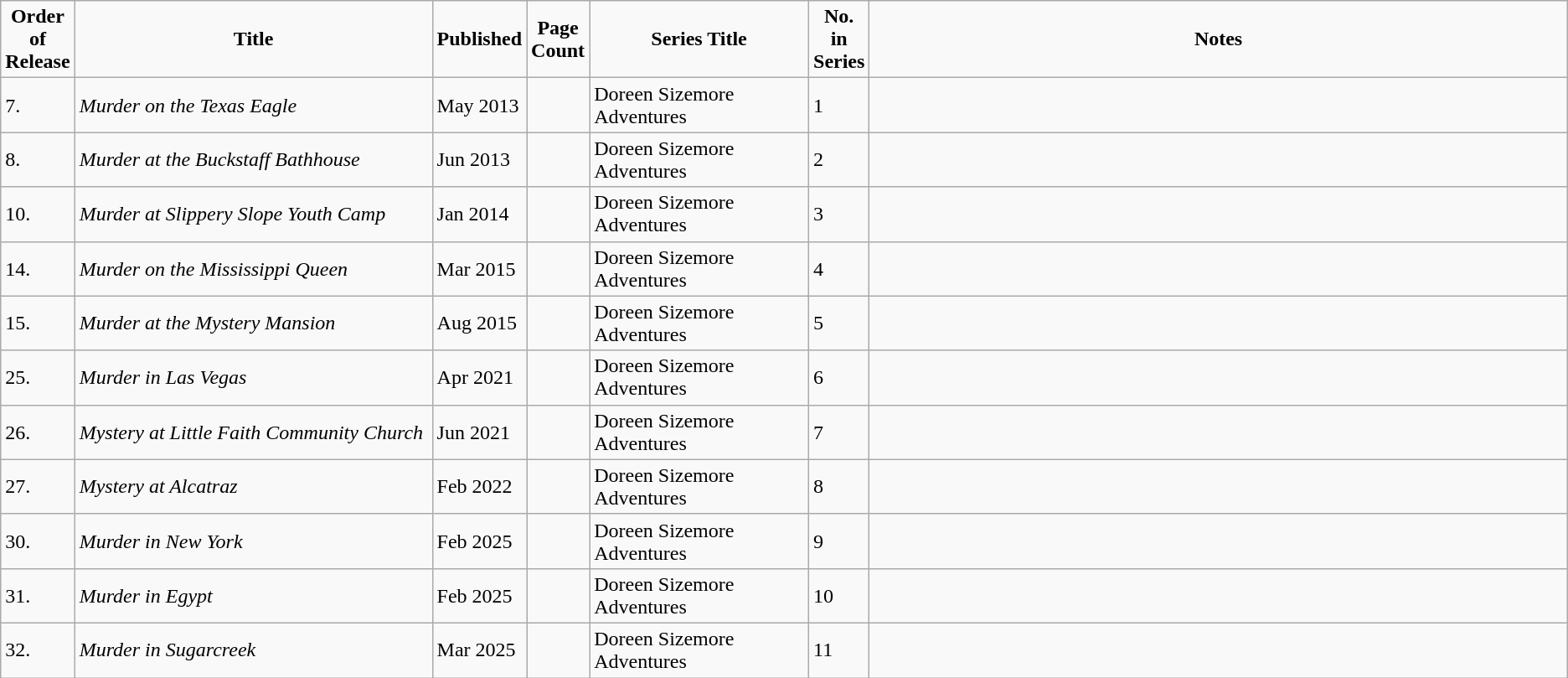<table class="wikitable">
<tr valign="middle" align="center">
<td style="width:2.5%;"><strong>Order of Release</strong></td>
<td style="width:25%; "><strong>Title</strong></td>
<td style="width:2.5%;"><strong>Published</strong></td>
<td style="width:2.5%; "><strong>Page Count</strong></td>
<td style="width:15%; "><strong>Series Title</strong></td>
<td style="width:2.5%; "><strong>No. in Series</strong></td>
<td style="width:50%;"><strong>Notes</strong></td>
</tr>
<tr>
<td>7.</td>
<td><em>Murder on the Texas Eagle</em></td>
<td>May 2013</td>
<td></td>
<td>Doreen Sizemore Adventures</td>
<td>1</td>
<td></td>
</tr>
<tr>
<td>8.</td>
<td><em>Murder at the Buckstaff Bathhouse</em></td>
<td>Jun 2013</td>
<td></td>
<td>Doreen Sizemore Adventures</td>
<td>2</td>
<td></td>
</tr>
<tr>
<td>10.</td>
<td><em>Murder at Slippery Slope Youth Camp</em></td>
<td>Jan 2014</td>
<td></td>
<td>Doreen Sizemore Adventures</td>
<td>3</td>
<td></td>
</tr>
<tr>
<td>14.</td>
<td><em>Murder on the Mississippi Queen</em></td>
<td>Mar 2015</td>
<td></td>
<td>Doreen Sizemore Adventures</td>
<td>4</td>
<td></td>
</tr>
<tr>
<td>15.</td>
<td><em>Murder at the Mystery Mansion</em></td>
<td>Aug 2015</td>
<td></td>
<td>Doreen Sizemore Adventures</td>
<td>5</td>
<td></td>
</tr>
<tr>
<td>25.</td>
<td><em>Murder in Las Vegas</em></td>
<td>Apr 2021</td>
<td></td>
<td>Doreen Sizemore Adventures</td>
<td>6</td>
<td></td>
</tr>
<tr>
<td>26.</td>
<td><em>Mystery at Little Faith Community Church</em></td>
<td>Jun 2021</td>
<td></td>
<td>Doreen Sizemore Adventures</td>
<td>7</td>
<td></td>
</tr>
<tr>
<td>27.</td>
<td><em>Mystery at Alcatraz</em></td>
<td>Feb 2022</td>
<td></td>
<td>Doreen Sizemore Adventures</td>
<td>8</td>
<td></td>
</tr>
<tr>
<td>30.</td>
<td><em>Murder in New York</em></td>
<td>Feb 2025</td>
<td></td>
<td>Doreen Sizemore Adventures</td>
<td>9</td>
<td></td>
</tr>
<tr>
<td>31.</td>
<td><em>Murder in Egypt</em></td>
<td>Feb 2025</td>
<td></td>
<td>Doreen Sizemore Adventures</td>
<td>10</td>
<td></td>
</tr>
<tr>
<td>32.</td>
<td><em>Murder in Sugarcreek</em></td>
<td>Mar 2025</td>
<td></td>
<td>Doreen Sizemore Adventures</td>
<td>11</td>
<td></td>
</tr>
</table>
